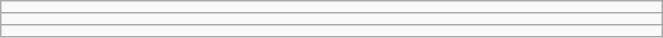<table class="wikitable" style=" text-align:center; font-size:110%;" width="35%">
<tr>
<td></td>
</tr>
<tr>
<td></td>
</tr>
<tr>
<td></td>
</tr>
</table>
